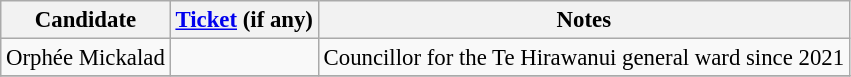<table class="wikitable" style="font-size: 95%">
<tr>
<th>Candidate</th>
<th><a href='#'>Ticket</a> (if any)</th>
<th>Notes</th>
</tr>
<tr>
<td>Orphée Mickalad</td>
<td></td>
<td>Councillor for the Te Hirawanui general ward since 2021</td>
</tr>
<tr>
</tr>
</table>
